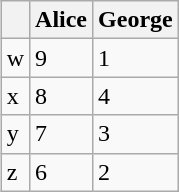<table class="wikitable" style="float:right">
<tr>
<th></th>
<th>Alice</th>
<th>George</th>
</tr>
<tr>
<td>w</td>
<td>9</td>
<td>1</td>
</tr>
<tr>
<td>x</td>
<td>8</td>
<td>4</td>
</tr>
<tr>
<td>y</td>
<td>7</td>
<td>3</td>
</tr>
<tr>
<td>z</td>
<td>6</td>
<td>2</td>
</tr>
</table>
